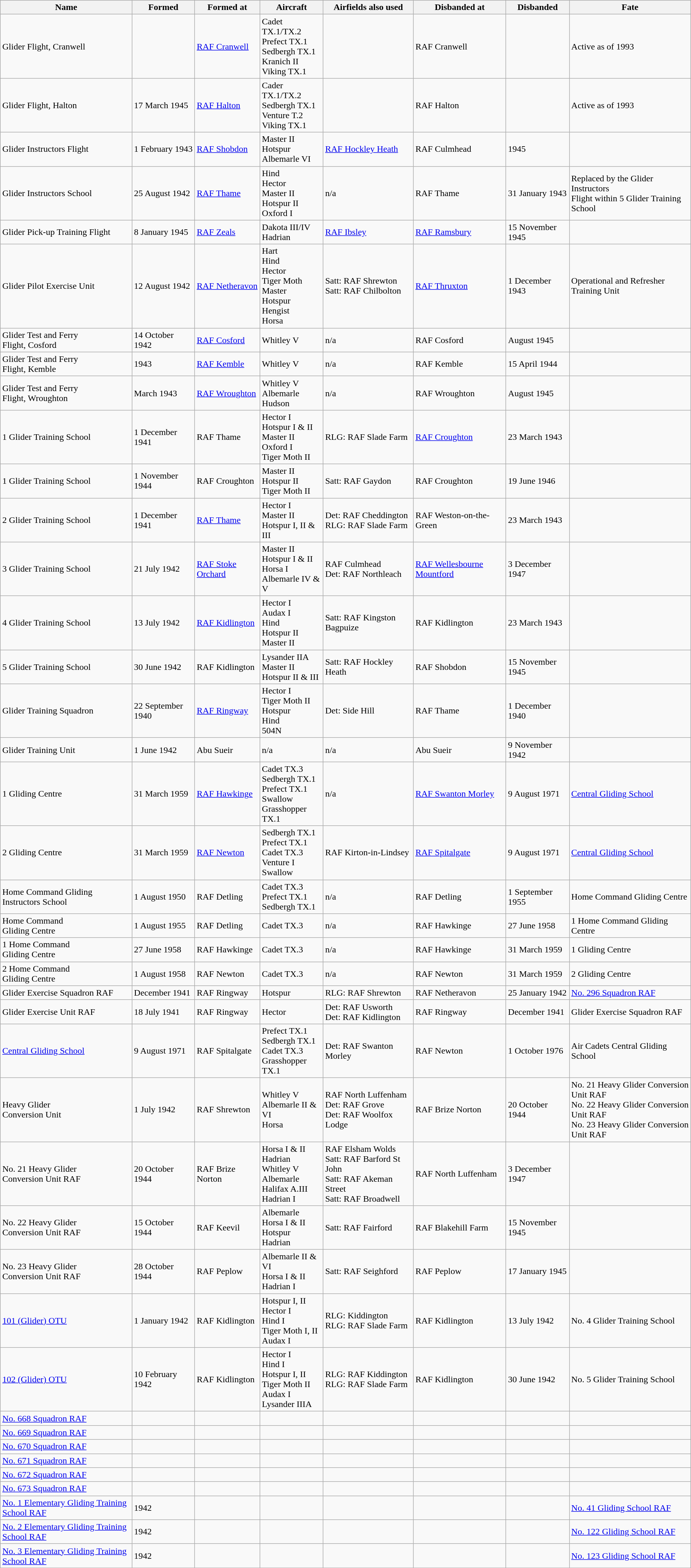<table class="wikitable">
<tr>
<th>Name</th>
<th>Formed</th>
<th>Formed at</th>
<th>Aircraft</th>
<th>Airfields also used</th>
<th>Disbanded at</th>
<th>Disbanded</th>
<th>Fate</th>
</tr>
<tr>
<td>Glider Flight, Cranwell</td>
<td></td>
<td><a href='#'>RAF Cranwell</a></td>
<td>Cadet TX.1/TX.2<br>Prefect TX.1<br>Sedbergh TX.1<br>Kranich II<br>Viking TX.1</td>
<td></td>
<td>RAF Cranwell</td>
<td></td>
<td>Active as of 1993</td>
</tr>
<tr>
<td>Glider Flight, Halton</td>
<td>17 March 1945</td>
<td><a href='#'>RAF Halton</a></td>
<td>Cader TX.1/TX.2<br>Sedbergh TX.1<br>Venture T.2<br>Viking TX.1</td>
<td></td>
<td>RAF Halton</td>
<td></td>
<td>Active as of 1993</td>
</tr>
<tr>
<td>Glider Instructors Flight</td>
<td>1 February 1943</td>
<td><a href='#'>RAF Shobdon</a></td>
<td>Master II<br>Hotspur<br>Albemarle VI</td>
<td><a href='#'>RAF Hockley Heath</a></td>
<td>RAF Culmhead</td>
<td>1945</td>
<td></td>
</tr>
<tr>
<td>Glider Instructors School</td>
<td>25 August 1942</td>
<td><a href='#'>RAF Thame</a></td>
<td>Hind<br>Hector<br>Master II<br>Hotspur II<br>Oxford I</td>
<td>n/a</td>
<td>RAF Thame</td>
<td>31 January 1943</td>
<td>Replaced by the Glider Instructors<br>Flight within 5 Glider Training School</td>
</tr>
<tr>
<td>Glider Pick-up Training Flight</td>
<td>8 January 1945</td>
<td><a href='#'>RAF Zeals</a></td>
<td>Dakota III/IV<br>Hadrian</td>
<td><a href='#'>RAF Ibsley</a></td>
<td><a href='#'>RAF Ramsbury</a></td>
<td>15 November 1945</td>
<td></td>
</tr>
<tr>
<td>Glider Pilot Exercise Unit</td>
<td>12 August 1942</td>
<td><a href='#'>RAF Netheravon</a></td>
<td>Hart<br>Hind<br>Hector<br>Tiger Moth<br>Master<br>Hotspur<br>Hengist<br>Horsa</td>
<td>Satt: RAF Shrewton<br>Satt: RAF Chilbolton</td>
<td><a href='#'>RAF Thruxton</a></td>
<td>1 December 1943</td>
<td>Operational and Refresher Training Unit</td>
</tr>
<tr>
<td>Glider Test and Ferry<br> Flight, Cosford</td>
<td>14 October 1942</td>
<td><a href='#'>RAF Cosford</a></td>
<td>Whitley V</td>
<td>n/a</td>
<td>RAF Cosford</td>
<td>August 1945</td>
<td></td>
</tr>
<tr>
<td>Glider Test and Ferry<br> Flight, Kemble</td>
<td>1943</td>
<td><a href='#'>RAF Kemble</a></td>
<td>Whitley V</td>
<td>n/a</td>
<td>RAF Kemble</td>
<td>15 April 1944</td>
<td></td>
</tr>
<tr>
<td>Glider Test and Ferry<br> Flight, Wroughton</td>
<td>March 1943</td>
<td><a href='#'>RAF Wroughton</a></td>
<td>Whitley V<br>Albemarle<br>Hudson</td>
<td>n/a</td>
<td>RAF Wroughton</td>
<td>August 1945</td>
<td></td>
</tr>
<tr>
<td>1 Glider Training School</td>
<td>1 December 1941</td>
<td>RAF Thame</td>
<td>Hector I<br>Hotspur I & II<br>Master II<br>Oxford I<br>Tiger Moth II</td>
<td>RLG: RAF Slade Farm</td>
<td><a href='#'>RAF Croughton</a></td>
<td>23 March 1943</td>
<td></td>
</tr>
<tr>
<td>1 Glider Training School</td>
<td>1 November 1944</td>
<td>RAF Croughton</td>
<td>Master II<br>Hotspur II<br>Tiger Moth II</td>
<td>Satt: RAF Gaydon</td>
<td>RAF Croughton</td>
<td>19 June 1946</td>
<td></td>
</tr>
<tr>
<td>2 Glider Training School</td>
<td>1 December 1941</td>
<td><a href='#'>RAF Thame</a></td>
<td>Hector I<br>Master II<br>Hotspur I, II & III</td>
<td>Det: RAF Cheddington<br>RLG: RAF Slade Farm</td>
<td>RAF Weston-on-the-Green</td>
<td>23 March 1943</td>
<td></td>
</tr>
<tr>
<td>3 Glider Training School</td>
<td>21 July 1942</td>
<td><a href='#'>RAF Stoke Orchard</a></td>
<td>Master II<br>Hotspur I & II<br>Horsa I<br>Albemarle IV & V</td>
<td>RAF Culmhead<br>Det: RAF Northleach</td>
<td><a href='#'>RAF Wellesbourne Mountford</a></td>
<td>3 December 1947</td>
<td></td>
</tr>
<tr>
<td>4 Glider Training School</td>
<td>13 July 1942</td>
<td><a href='#'>RAF Kidlington</a></td>
<td>Hector I<br>Audax I<br>Hind<br>Hotspur II<br>Master II</td>
<td>Satt: RAF Kingston Bagpuize</td>
<td>RAF Kidlington</td>
<td>23 March 1943</td>
<td></td>
</tr>
<tr>
<td>5 Glider Training School</td>
<td>30 June 1942</td>
<td>RAF Kidlington</td>
<td>Lysander IIA<br>Master II<br>Hotspur II & III</td>
<td>Satt: RAF Hockley Heath</td>
<td>RAF Shobdon</td>
<td>15 November 1945</td>
<td></td>
</tr>
<tr>
<td>Glider Training Squadron</td>
<td>22 September 1940</td>
<td><a href='#'>RAF Ringway</a></td>
<td>Hector I<br>Tiger Moth II<br>Hotspur<br>Hind<br>504N</td>
<td>Det: Side Hill</td>
<td>RAF Thame</td>
<td>1 December 1940</td>
<td></td>
</tr>
<tr>
<td>Glider Training Unit</td>
<td>1 June 1942</td>
<td>Abu Sueir</td>
<td>n/a</td>
<td>n/a</td>
<td>Abu Sueir</td>
<td>9 November 1942</td>
<td></td>
</tr>
<tr>
<td>1 Gliding Centre</td>
<td>31 March 1959</td>
<td><a href='#'>RAF Hawkinge</a></td>
<td>Cadet TX.3<br>Sedbergh TX.1<br>Prefect TX.1<br>Swallow<br>Grasshopper TX.1</td>
<td>n/a</td>
<td><a href='#'>RAF Swanton Morley</a></td>
<td>9 August 1971</td>
<td><a href='#'>Central Gliding School</a></td>
</tr>
<tr>
<td>2 Gliding Centre</td>
<td>31 March 1959</td>
<td><a href='#'>RAF Newton</a></td>
<td>Sedbergh TX.1<br>Prefect TX.1<br>Cadet TX.3<br>Venture I<br>Swallow</td>
<td>RAF Kirton-in-Lindsey</td>
<td><a href='#'>RAF Spitalgate</a></td>
<td>9 August 1971</td>
<td><a href='#'>Central Gliding School</a></td>
</tr>
<tr>
<td>Home Command Gliding<br> Instructors School</td>
<td>1 August 1950</td>
<td>RAF Detling</td>
<td>Cadet TX.3<br>Prefect TX.1<br>Sedbergh TX.1</td>
<td>n/a</td>
<td>RAF Detling</td>
<td>1 September 1955</td>
<td>Home Command Gliding Centre</td>
</tr>
<tr>
<td>Home Command <br>Gliding Centre</td>
<td>1 August 1955</td>
<td>RAF Detling</td>
<td>Cadet TX.3</td>
<td>n/a</td>
<td>RAF Hawkinge</td>
<td>27 June 1958</td>
<td>1 Home Command Gliding Centre</td>
</tr>
<tr>
<td>1 Home Command <br>Gliding Centre</td>
<td>27 June 1958</td>
<td>RAF Hawkinge</td>
<td>Cadet TX.3</td>
<td>n/a</td>
<td>RAF Hawkinge</td>
<td>31 March 1959</td>
<td>1 Gliding Centre</td>
</tr>
<tr>
<td>2 Home Command <br>Gliding Centre</td>
<td>1 August 1958</td>
<td>RAF Newton</td>
<td>Cadet TX.3</td>
<td>n/a</td>
<td>RAF Newton</td>
<td>31 March 1959</td>
<td>2 Gliding Centre</td>
</tr>
<tr>
<td>Glider Exercise Squadron RAF</td>
<td>December 1941</td>
<td>RAF Ringway</td>
<td>Hotspur</td>
<td>RLG: RAF Shrewton</td>
<td>RAF Netheravon</td>
<td>25 January 1942</td>
<td><a href='#'>No. 296 Squadron RAF</a></td>
</tr>
<tr>
<td>Glider Exercise Unit RAF</td>
<td>18 July 1941</td>
<td>RAF Ringway</td>
<td>Hector</td>
<td>Det: RAF Usworth<br>Det: RAF Kidlington</td>
<td>RAF Ringway</td>
<td>December 1941</td>
<td>Glider Exercise Squadron RAF</td>
</tr>
<tr>
<td><a href='#'>Central Gliding School</a></td>
<td>9 August 1971</td>
<td>RAF Spitalgate</td>
<td>Prefect TX.1<br>Sedbergh TX.1<br>Cadet TX.3<br>Grasshopper TX.1</td>
<td>Det: RAF Swanton Morley</td>
<td>RAF Newton</td>
<td>1 October 1976</td>
<td>Air Cadets Central Gliding School</td>
</tr>
<tr>
<td>Heavy Glider<br>Conversion Unit</td>
<td>1 July 1942</td>
<td>RAF Shrewton</td>
<td>Whitley V<br>Albemarle II & VI<br>Horsa</td>
<td>RAF North Luffenham<br>Det: RAF Grove<br>Det: RAF Woolfox Lodge</td>
<td>RAF Brize Norton</td>
<td>20 October 1944</td>
<td>No. 21 Heavy Glider Conversion Unit RAF<br>No. 22 Heavy Glider Conversion Unit RAF<br>No. 23 Heavy Glider Conversion Unit RAF</td>
</tr>
<tr>
<td>No. 21 Heavy Glider<br>Conversion Unit RAF</td>
<td>20 October 1944</td>
<td>RAF Brize Norton</td>
<td>Horsa I & II<br>Hadrian<br>Whitley V<br>Albemarle<br>Halifax A.III<br>Hadrian I</td>
<td>RAF Elsham Wolds<br>Satt: RAF Barford St John<br>Satt: RAF Akeman Street<br>Satt: RAF Broadwell</td>
<td>RAF North Luffenham</td>
<td>3 December 1947</td>
<td></td>
</tr>
<tr>
<td>No. 22 Heavy Glider<br>Conversion Unit RAF</td>
<td>15 October 1944</td>
<td>RAF Keevil</td>
<td>Albemarle<br>Horsa I & II<br>Hotspur<br>Hadrian</td>
<td>Satt: RAF Fairford</td>
<td>RAF Blakehill Farm</td>
<td>15 November 1945</td>
<td></td>
</tr>
<tr>
<td>No. 23 Heavy Glider<br>Conversion Unit RAF</td>
<td>28 October 1944</td>
<td>RAF Peplow</td>
<td>Albemarle II & VI<br>Horsa I & II<br>Hadrian I</td>
<td>Satt: RAF Seighford</td>
<td>RAF Peplow</td>
<td>17 January 1945</td>
<td></td>
</tr>
<tr>
<td><a href='#'>101 (Glider) OTU</a></td>
<td>1 January 1942</td>
<td>RAF Kidlington</td>
<td>Hotspur I, II<br>Hector I<br>Hind I<br>Tiger Moth I, II<br>Audax I</td>
<td>RLG: Kiddington<br>RLG: RAF Slade Farm</td>
<td>RAF Kidlington</td>
<td>13 July 1942</td>
<td>No. 4 Glider Training School</td>
</tr>
<tr>
<td><a href='#'>102 (Glider) OTU</a></td>
<td>10 February 1942</td>
<td>RAF Kidlington</td>
<td>Hector I<br>Hind I<br>Hotspur I, II<br>Tiger Moth II<br>Audax I<br>Lysander IIIA</td>
<td>RLG: RAF Kiddington<br>RLG: RAF Slade Farm</td>
<td>RAF Kidlington</td>
<td>30 June 1942</td>
<td>No. 5 Glider Training School</td>
</tr>
<tr>
<td><a href='#'>No. 668 Squadron RAF</a></td>
<td></td>
<td></td>
<td></td>
<td></td>
<td></td>
<td></td>
<td></td>
</tr>
<tr>
<td><a href='#'>No. 669 Squadron RAF</a></td>
<td></td>
<td></td>
<td></td>
<td></td>
<td></td>
<td></td>
<td></td>
</tr>
<tr>
<td><a href='#'>No. 670 Squadron RAF</a></td>
<td></td>
<td></td>
<td></td>
<td></td>
<td></td>
<td></td>
<td></td>
</tr>
<tr>
<td><a href='#'>No. 671 Squadron RAF</a></td>
<td></td>
<td></td>
<td></td>
<td></td>
<td></td>
<td></td>
<td></td>
</tr>
<tr>
<td><a href='#'>No. 672 Squadron RAF</a></td>
<td></td>
<td></td>
<td></td>
<td></td>
<td></td>
<td></td>
<td></td>
</tr>
<tr>
<td><a href='#'>No. 673 Squadron RAF</a></td>
<td></td>
<td></td>
<td></td>
<td></td>
<td></td>
<td></td>
<td></td>
</tr>
<tr>
<td><a href='#'>No. 1 Elementary Gliding Training School RAF</a></td>
<td>1942</td>
<td></td>
<td></td>
<td></td>
<td></td>
<td></td>
<td><a href='#'>No. 41 Gliding School RAF</a></td>
</tr>
<tr>
<td><a href='#'>No. 2 Elementary Gliding Training School RAF</a></td>
<td>1942</td>
<td></td>
<td></td>
<td></td>
<td></td>
<td></td>
<td><a href='#'>No. 122 Gliding School RAF</a></td>
</tr>
<tr>
<td><a href='#'>No. 3 Elementary Gliding Training School RAF</a></td>
<td>1942</td>
<td></td>
<td></td>
<td></td>
<td></td>
<td></td>
<td><a href='#'>No. 123 Gliding School RAF</a></td>
</tr>
</table>
